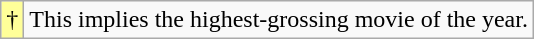<table class="wikitable">
<tr>
<td style="background-color:#FFFF99">†</td>
<td>This implies the highest-grossing movie of the year.</td>
</tr>
</table>
